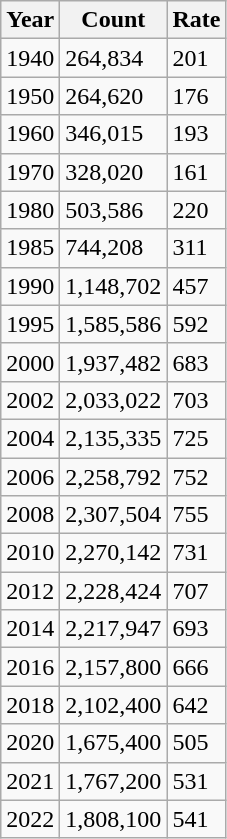<table class="wikitable sortable">
<tr>
<th>Year</th>
<th>Count</th>
<th>Rate</th>
</tr>
<tr>
<td>1940</td>
<td>264,834</td>
<td>201</td>
</tr>
<tr>
<td>1950</td>
<td>264,620</td>
<td>176</td>
</tr>
<tr>
<td>1960</td>
<td>346,015</td>
<td>193</td>
</tr>
<tr>
<td>1970</td>
<td>328,020</td>
<td>161</td>
</tr>
<tr>
<td>1980</td>
<td>503,586</td>
<td>220</td>
</tr>
<tr>
<td>1985</td>
<td>744,208</td>
<td>311</td>
</tr>
<tr>
<td>1990</td>
<td>1,148,702</td>
<td>457</td>
</tr>
<tr>
<td>1995</td>
<td>1,585,586</td>
<td>592</td>
</tr>
<tr>
<td>2000</td>
<td>1,937,482</td>
<td>683</td>
</tr>
<tr>
<td>2002</td>
<td>2,033,022</td>
<td>703</td>
</tr>
<tr>
<td>2004</td>
<td>2,135,335</td>
<td>725</td>
</tr>
<tr>
<td>2006</td>
<td>2,258,792</td>
<td>752</td>
</tr>
<tr>
<td>2008</td>
<td>2,307,504</td>
<td>755</td>
</tr>
<tr>
<td>2010</td>
<td>2,270,142</td>
<td>731</td>
</tr>
<tr>
<td>2012</td>
<td>2,228,424</td>
<td>707</td>
</tr>
<tr>
<td>2014</td>
<td>2,217,947</td>
<td>693</td>
</tr>
<tr>
<td>2016</td>
<td>2,157,800</td>
<td>666</td>
</tr>
<tr>
<td>2018</td>
<td>2,102,400</td>
<td>642</td>
</tr>
<tr>
<td>2020</td>
<td>1,675,400</td>
<td>505</td>
</tr>
<tr>
<td>2021</td>
<td>1,767,200</td>
<td>531</td>
</tr>
<tr>
<td>2022</td>
<td>1,808,100</td>
<td>541</td>
</tr>
</table>
